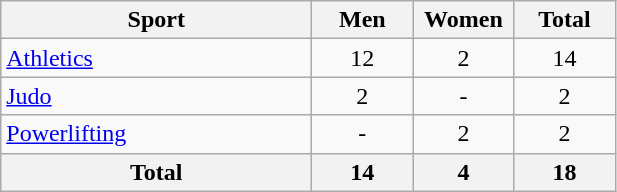<table class="wikitable" style="text-align:center;">
<tr>
<th width=200>Sport</th>
<th width=60>Men</th>
<th width=60>Women</th>
<th width=60>Total</th>
</tr>
<tr>
<td align=left><a href='#'>Athletics</a></td>
<td>12</td>
<td>2</td>
<td>14</td>
</tr>
<tr>
<td align=left><a href='#'>Judo</a></td>
<td>2</td>
<td>-</td>
<td>2</td>
</tr>
<tr>
<td align=left><a href='#'>Powerlifting</a></td>
<td>-</td>
<td>2</td>
<td>2</td>
</tr>
<tr>
<th>Total</th>
<th>14</th>
<th>4</th>
<th>18</th>
</tr>
</table>
